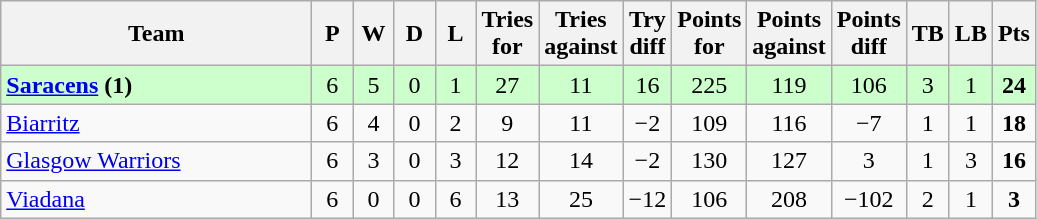<table class="wikitable" style="text-align: center;">
<tr>
<th width="200">Team</th>
<th width="20">P</th>
<th width="20">W</th>
<th width="20">D</th>
<th width="20">L</th>
<th width="20">Tries for</th>
<th width="20">Tries against</th>
<th width="20">Try diff</th>
<th width="20">Points for</th>
<th width="20">Points against</th>
<th width="25">Points diff</th>
<th width="20">TB</th>
<th width="20">LB</th>
<th width="20">Pts</th>
</tr>
<tr bgcolor="#ccffcc">
<td align=left> <strong><a href='#'>Saracens</a> (1)</strong></td>
<td>6</td>
<td>5</td>
<td>0</td>
<td>1</td>
<td>27</td>
<td>11</td>
<td>16</td>
<td>225</td>
<td>119</td>
<td>106</td>
<td>3</td>
<td>1</td>
<td><strong>24</strong></td>
</tr>
<tr>
<td align=left> <a href='#'>Biarritz</a></td>
<td>6</td>
<td>4</td>
<td>0</td>
<td>2</td>
<td>9</td>
<td>11</td>
<td>−2</td>
<td>109</td>
<td>116</td>
<td>−7</td>
<td>1</td>
<td>1</td>
<td><strong>18</strong></td>
</tr>
<tr>
<td align=left> <a href='#'>Glasgow Warriors</a></td>
<td>6</td>
<td>3</td>
<td>0</td>
<td>3</td>
<td>12</td>
<td>14</td>
<td>−2</td>
<td>130</td>
<td>127</td>
<td>3</td>
<td>1</td>
<td>3</td>
<td><strong>16</strong></td>
</tr>
<tr>
<td align=left> <a href='#'>Viadana</a></td>
<td>6</td>
<td>0</td>
<td>0</td>
<td>6</td>
<td>13</td>
<td>25</td>
<td>−12</td>
<td>106</td>
<td>208</td>
<td>−102</td>
<td>2</td>
<td>1</td>
<td><strong>3</strong></td>
</tr>
</table>
